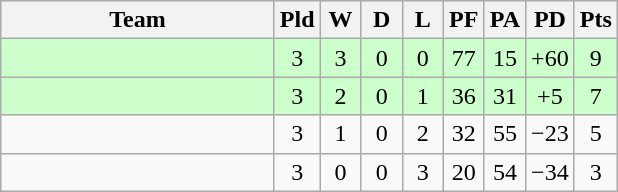<table class="wikitable" style="text-align:center;">
<tr>
<th width=175>Team</th>
<th width=20 abbr="Played">Pld</th>
<th width=20 abbr="Won">W</th>
<th width=20 abbr="Drawn">D</th>
<th width=20 abbr="Lost">L</th>
<th width=20 abbr="Points for">PF</th>
<th width=20 abbr="Points against">PA</th>
<th width=25 abbr="Points difference">PD</th>
<th width=20 abbr="Points">Pts</th>
</tr>
<tr bgcolor=ccffcc>
<td style="text-align:left;"></td>
<td>3</td>
<td>3</td>
<td>0</td>
<td>0</td>
<td>77</td>
<td>15</td>
<td>+60</td>
<td>9</td>
</tr>
<tr bgcolor=ccffcc>
<td style="text-align:left;"></td>
<td>3</td>
<td>2</td>
<td>0</td>
<td>1</td>
<td>36</td>
<td>31</td>
<td>+5</td>
<td>7</td>
</tr>
<tr>
<td style="text-align:left;"></td>
<td>3</td>
<td>1</td>
<td>0</td>
<td>2</td>
<td>32</td>
<td>55</td>
<td>−23</td>
<td>5</td>
</tr>
<tr>
<td style="text-align:left;"></td>
<td>3</td>
<td>0</td>
<td>0</td>
<td>3</td>
<td>20</td>
<td>54</td>
<td>−34</td>
<td>3</td>
</tr>
</table>
